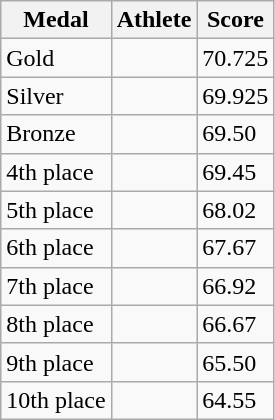<table class="wikitable">
<tr>
<th>Medal</th>
<th>Athlete </th>
<th>Score</th>
</tr>
<tr>
<td>Gold</td>
<td></td>
<td>70.725</td>
</tr>
<tr>
<td>Silver</td>
<td></td>
<td>69.925</td>
</tr>
<tr>
<td>Bronze</td>
<td></td>
<td>69.50</td>
</tr>
<tr>
<td>4th place</td>
<td></td>
<td>69.45</td>
</tr>
<tr>
<td>5th place</td>
<td></td>
<td>68.02</td>
</tr>
<tr>
<td>6th place</td>
<td></td>
<td>67.67</td>
</tr>
<tr>
<td>7th place</td>
<td></td>
<td>66.92</td>
</tr>
<tr>
<td>8th place</td>
<td></td>
<td>66.67</td>
</tr>
<tr>
<td>9th place</td>
<td></td>
<td>65.50</td>
</tr>
<tr>
<td>10th place</td>
<td></td>
<td>64.55</td>
</tr>
</table>
